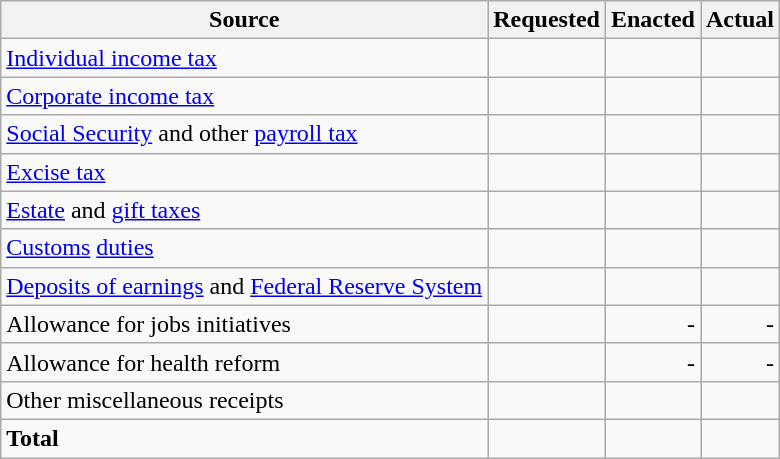<table class="wikitable sortable">
<tr>
<th>Source</th>
<th>Requested</th>
<th>Enacted</th>
<th>Actual</th>
</tr>
<tr>
<td><a href='#'>Individual income tax</a></td>
<td style="text-align:right"></td>
<td style="text-align:right"></td>
<td style="text-align:right"></td>
</tr>
<tr>
<td><a href='#'>Corporate income tax</a></td>
<td style="text-align:right"></td>
<td style="text-align:right"></td>
<td style="text-align:right"></td>
</tr>
<tr>
<td><a href='#'>Social Security</a> and other <a href='#'>payroll tax</a></td>
<td style="text-align:right"></td>
<td style="text-align:right"></td>
<td style="text-align:right"></td>
</tr>
<tr>
<td><a href='#'>Excise tax</a></td>
<td style="text-align:right"></td>
<td style="text-align:right"></td>
<td style="text-align:right"></td>
</tr>
<tr>
<td><a href='#'>Estate</a> and <a href='#'>gift taxes</a></td>
<td style="text-align:right"></td>
<td style="text-align:right"></td>
<td style="text-align:right"></td>
</tr>
<tr>
<td><a href='#'>Customs</a> <a href='#'>duties</a></td>
<td style="text-align:right"></td>
<td style="text-align:right"></td>
<td style="text-align:right"></td>
</tr>
<tr>
<td><a href='#'>Deposits of earnings</a> and <a href='#'>Federal Reserve System</a></td>
<td style="text-align:right"></td>
<td style="text-align:right"></td>
<td style="text-align:right"></td>
</tr>
<tr>
<td>Allowance for jobs initiatives</td>
<td style="text-align:right"></td>
<td style="text-align:right">-</td>
<td style="text-align:right">-</td>
</tr>
<tr>
<td>Allowance for health reform</td>
<td style="text-align:right"></td>
<td style="text-align:right">-</td>
<td style="text-align:right">-</td>
</tr>
<tr>
<td>Other miscellaneous receipts</td>
<td style="text-align:right"></td>
<td style="text-align:right"></td>
<td style="text-align:right"></td>
</tr>
<tr class="sortbottom">
<td><strong>Total</strong></td>
<td style="text-align:right"><strong></strong></td>
<td style="text-align:right"><strong></strong></td>
<td style="text-align:right"><strong></strong></td>
</tr>
</table>
